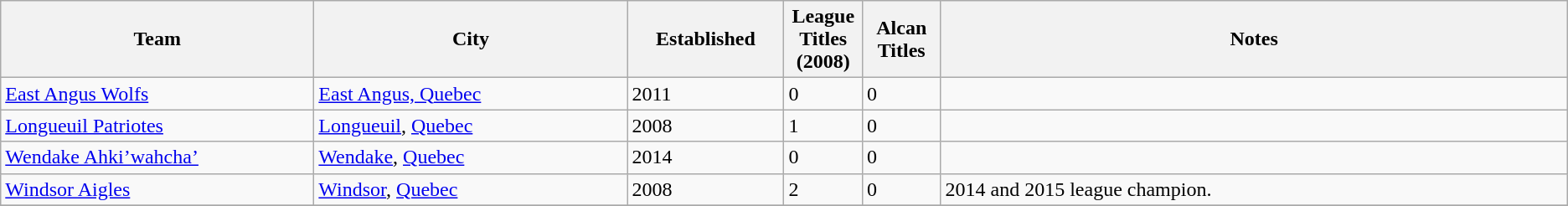<table class="wikitable sortable">
<tr>
<th bgcolor="#DDDDFF" width="20%">Team</th>
<th bgcolor="#DDDDFF" width="20%">City</th>
<th bgcolor="#DDDDFF" width="10%">Established</th>
<th bgcolor="#DDDDFF" width="5%">League Titles (2008)</th>
<th bgcolor="#DDDDFF" width="5%">Alcan Titles</th>
<th bgcolor="#DDDDFF" width="40%" class="unsortable">Notes</th>
</tr>
<tr>
<td><a href='#'>East Angus Wolfs</a></td>
<td><a href='#'>East Angus, Quebec</a></td>
<td>2011</td>
<td>0</td>
<td>0</td>
<td></td>
</tr>
<tr>
<td><a href='#'>Longueuil Patriotes</a></td>
<td><a href='#'>Longueuil</a>, <a href='#'>Quebec</a></td>
<td>2008</td>
<td>1</td>
<td>0</td>
<td></td>
</tr>
<tr>
<td><a href='#'>Wendake Ahki’wahcha’</a></td>
<td><a href='#'>Wendake</a>, <a href='#'>Quebec</a></td>
<td>2014</td>
<td>0</td>
<td>0</td>
<td></td>
</tr>
<tr>
<td><a href='#'>Windsor Aigles</a></td>
<td><a href='#'>Windsor</a>, <a href='#'>Quebec</a></td>
<td>2008</td>
<td>2</td>
<td>0</td>
<td>2014 and 2015 league champion.</td>
</tr>
<tr>
</tr>
</table>
